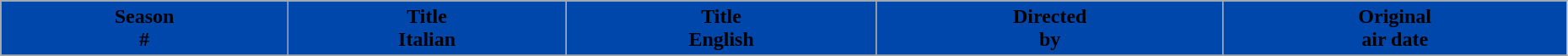<table class="wikitable plainrowheaders" style="width: 98%;">
<tr style="color:black">
<th style="background-color: #0047AB;">Season <br> #</th>
<th style="background-color: #0047AB;">Title <br> Italian</th>
<th style="background-color: #0047AB;">Title <br> English</th>
<th style="background-color: #0047AB;">Directed <br> by</th>
<th style="background-color: #0047AB;">Original <br> air date</th>
</tr>
<tr>
</tr>
</table>
